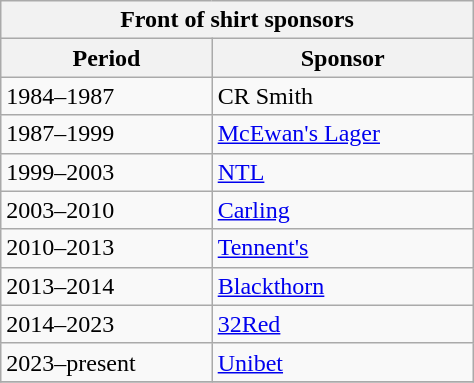<table class="wikitable plainrowheaders" style="width: 25%; text-align: centr; margin-left:1em; float: left">
<tr>
<th colspan=2>Front of shirt sponsors</th>
</tr>
<tr>
<th scope="col">Period</th>
<th scope="col">Sponsor</th>
</tr>
<tr>
<td scope="row">1984–1987</td>
<td>CR Smith</td>
</tr>
<tr>
<td scope="row">1987–1999</td>
<td><a href='#'>McEwan's Lager</a></td>
</tr>
<tr>
<td scope="row">1999–2003</td>
<td><a href='#'>NTL</a></td>
</tr>
<tr>
<td scope="row">2003–2010</td>
<td><a href='#'>Carling</a></td>
</tr>
<tr>
<td scope="row">2010–2013</td>
<td><a href='#'>Tennent's</a></td>
</tr>
<tr>
<td scope="row">2013–2014</td>
<td><a href='#'>Blackthorn</a></td>
</tr>
<tr>
<td scope="row">2014–2023</td>
<td><a href='#'>32Red</a></td>
</tr>
<tr>
<td scope="row">2023–present</td>
<td><a href='#'>Unibet</a></td>
</tr>
<tr>
</tr>
</table>
